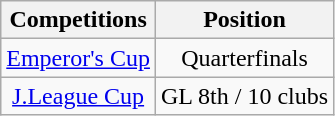<table class="wikitable" style="text-align:center;">
<tr>
<th>Competitions</th>
<th>Position</th>
</tr>
<tr>
<td><a href='#'>Emperor's Cup</a></td>
<td>Quarterfinals</td>
</tr>
<tr>
<td><a href='#'>J.League Cup</a></td>
<td>GL 8th / 10 clubs</td>
</tr>
</table>
